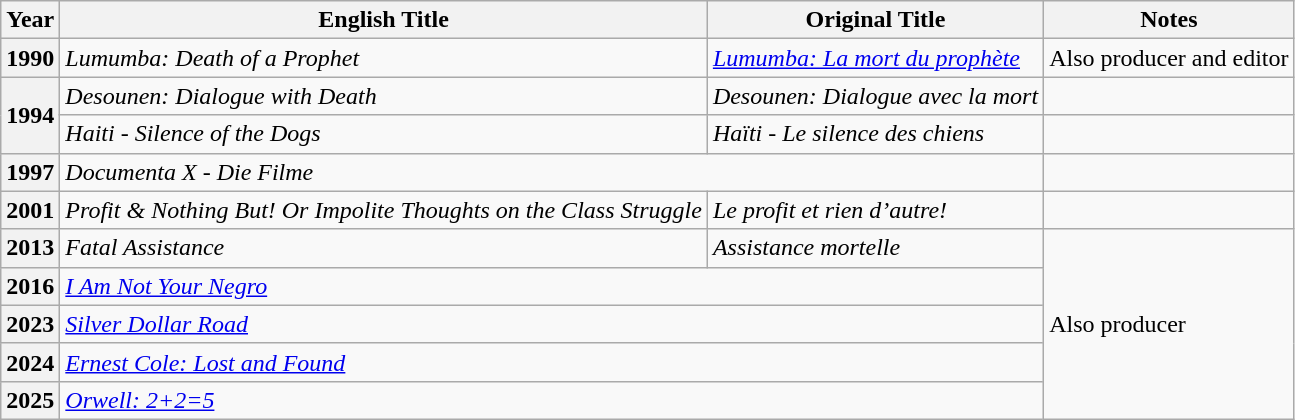<table class="wikitable">
<tr>
<th>Year</th>
<th>English Title</th>
<th>Original Title</th>
<th>Notes</th>
</tr>
<tr>
<th>1990</th>
<td><em>Lumumba: Death of a Prophet</em></td>
<td><em><a href='#'>Lumumba: La mort du prophète</a></em></td>
<td>Also producer and editor</td>
</tr>
<tr>
<th rowspan="2">1994</th>
<td><em>Desounen: Dialogue with Death</em></td>
<td><em>Desounen: Dialogue avec la mort</em></td>
<td></td>
</tr>
<tr>
<td><em>Haiti - Silence of the Dogs</em></td>
<td><em>Haïti - Le silence des chiens</em></td>
<td></td>
</tr>
<tr>
<th>1997</th>
<td colspan="2"><em>Documenta X - Die Filme</em></td>
<td></td>
</tr>
<tr>
<th>2001</th>
<td><em>Profit & Nothing But! Or Impolite Thoughts on the Class Struggle</em></td>
<td><em>Le profit et rien d’autre!</em></td>
<td></td>
</tr>
<tr>
<th>2013</th>
<td><em>Fatal Assistance</em></td>
<td><em>Assistance mortelle</em></td>
<td rowspan="5">Also producer</td>
</tr>
<tr>
<th>2016</th>
<td colspan="2"><em><a href='#'>I Am Not Your Negro</a></em></td>
</tr>
<tr>
<th>2023</th>
<td colspan="2"><em><a href='#'>Silver Dollar Road</a></em></td>
</tr>
<tr>
<th>2024</th>
<td colspan="2"><em><a href='#'>Ernest Cole: Lost and Found</a></em></td>
</tr>
<tr>
<th>2025</th>
<td colspan="2"><em><a href='#'>Orwell: 2+2=5</a></em></td>
</tr>
</table>
